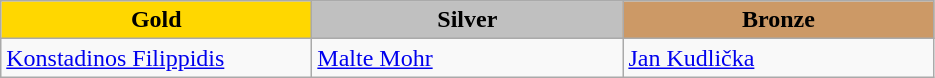<table class="wikitable" style="text-align:left">
<tr align="center">
<td width=200 bgcolor=gold><strong>Gold</strong></td>
<td width=200 bgcolor=silver><strong>Silver</strong></td>
<td width=200 bgcolor=CC9966><strong>Bronze</strong></td>
</tr>
<tr>
<td><a href='#'>Konstadinos Filippidis</a><br><em></em></td>
<td><a href='#'>Malte Mohr</a><br><em></em></td>
<td><a href='#'>Jan Kudlička</a><br><em></em></td>
</tr>
</table>
